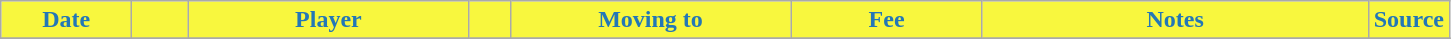<table class="wikitable sortable">
<tr>
<th style="width:80px; background:#f8f73e; color: #2377b7;">Date</th>
<th style="width:30px; background:#f8f73e; color: #2377b7;"></th>
<th style="width:180px; background:#f8f73e; color: #2377b7;">Player</th>
<th style="width:20px; background:#f8f73e; color: #2377b7;"></th>
<th style="width:180px; background:#f8f73e; color: #2377b7;">Moving to</th>
<th style="width:120px; background:#f8f73e; color: #2377b7;" class="unsortable">Fee</th>
<th style="width:250px; background:#f8f73e; color: #2377b7;" class="unsortable">Notes</th>
<th style="width:20px; background:#f8f73e; color: #2377b7;">Source</th>
</tr>
<tr>
</tr>
</table>
